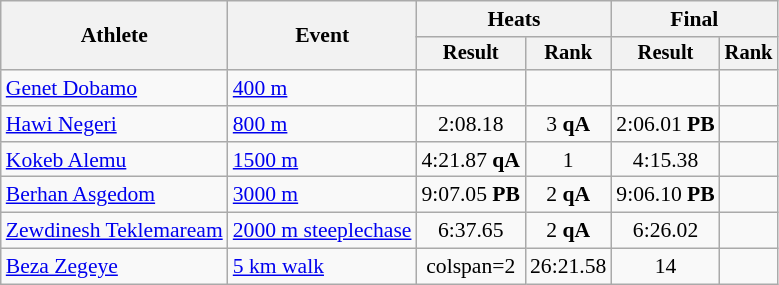<table class="wikitable" style="font-size:90%">
<tr>
<th rowspan=2>Athlete</th>
<th rowspan=2>Event</th>
<th colspan=2>Heats</th>
<th colspan=2>Final</th>
</tr>
<tr style="font-size:95%">
<th>Result</th>
<th>Rank</th>
<th>Result</th>
<th>Rank</th>
</tr>
<tr align=center>
<td align=left><a href='#'>Genet Dobamo</a></td>
<td align=left><a href='#'>400 m</a></td>
<td></td>
<td></td>
<td></td>
<td></td>
</tr>
<tr align=center>
<td align=left><a href='#'>Hawi Negeri</a></td>
<td align=left><a href='#'>800 m</a></td>
<td>2:08.18</td>
<td>3 <strong>qA</strong></td>
<td>2:06.01 <strong>PB</strong></td>
<td></td>
</tr>
<tr align=center>
<td align=left><a href='#'>Kokeb Alemu</a></td>
<td align=left><a href='#'>1500 m</a></td>
<td>4:21.87 <strong>qA</strong></td>
<td>1</td>
<td>4:15.38</td>
<td></td>
</tr>
<tr align=center>
<td align=left><a href='#'>Berhan Asgedom</a></td>
<td align=left><a href='#'>3000 m</a></td>
<td>9:07.05 <strong>PB</strong></td>
<td>2 <strong>qA</strong></td>
<td>9:06.10 <strong>PB</strong></td>
<td></td>
</tr>
<tr align=center>
<td align=left><a href='#'>Zewdinesh Teklemaream</a></td>
<td align=left><a href='#'>2000 m steeplechase</a></td>
<td>6:37.65</td>
<td>2 <strong>qA</strong></td>
<td>6:26.02</td>
<td></td>
</tr>
<tr align=center>
<td align=left><a href='#'>Beza Zegeye</a></td>
<td align=left><a href='#'>5 km walk</a></td>
<td>colspan=2 </td>
<td>26:21.58</td>
<td>14</td>
</tr>
</table>
